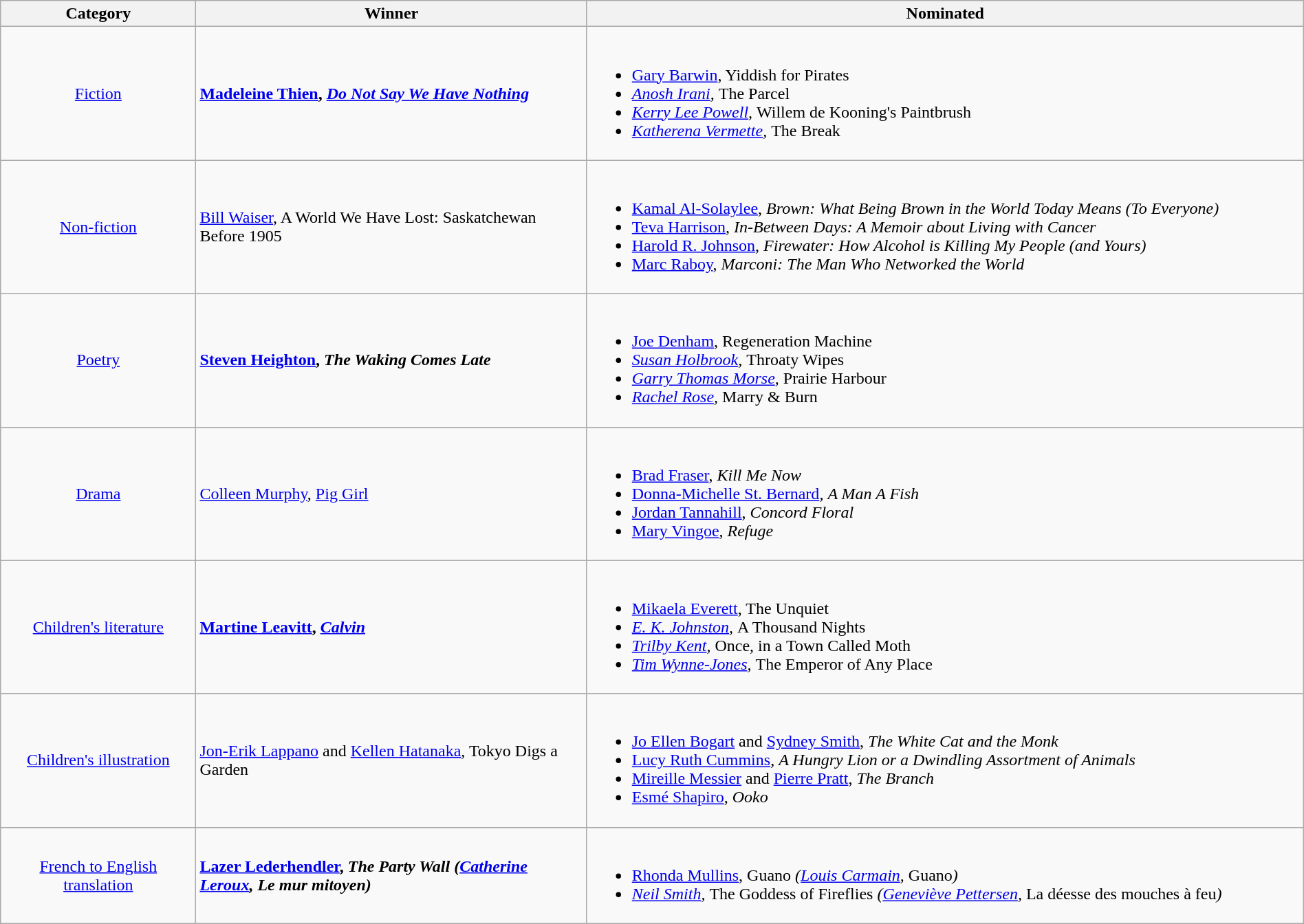<table class="wikitable" width="100%">
<tr>
<th width=15%>Category</th>
<th width=30%>Winner</th>
<th width=55%>Nominated</th>
</tr>
<tr>
<td align="center"><a href='#'>Fiction</a></td>
<td> <strong><a href='#'>Madeleine Thien</a>, <em><a href='#'>Do Not Say We Have Nothing</a><strong><em></td>
<td><br><ul><li><a href='#'>Gary Barwin</a>, </em>Yiddish for Pirates<em></li><li><a href='#'>Anosh Irani</a>, </em>The Parcel<em></li><li><a href='#'>Kerry Lee Powell</a>, </em>Willem de Kooning's Paintbrush<em></li><li><a href='#'>Katherena Vermette</a>, </em>The Break<em></li></ul></td>
</tr>
<tr>
<td align="center"><a href='#'>Non-fiction</a></td>
<td> </strong><a href='#'>Bill Waiser</a>, </em>A World We Have Lost: Saskatchewan Before 1905</em></strong></td>
<td><br><ul><li><a href='#'>Kamal Al-Solaylee</a>, <em>Brown: What Being Brown in the World Today Means (To Everyone)</em></li><li><a href='#'>Teva Harrison</a>, <em>In-Between Days: A Memoir about Living with Cancer</em></li><li><a href='#'>Harold R. Johnson</a>, <em>Firewater: How Alcohol is Killing My People (and Yours)</em></li><li><a href='#'>Marc Raboy</a>, <em>Marconi: The Man Who Networked the World</em></li></ul></td>
</tr>
<tr>
<td align="center"><a href='#'>Poetry</a></td>
<td> <strong><a href='#'>Steven Heighton</a>, <em>The Waking Comes Late<strong><em></td>
<td><br><ul><li><a href='#'>Joe Denham</a>, </em>Regeneration Machine<em></li><li><a href='#'>Susan Holbrook</a>, </em>Throaty Wipes<em></li><li><a href='#'>Garry Thomas Morse</a>, </em>Prairie Harbour<em></li><li><a href='#'>Rachel Rose</a>, </em>Marry & Burn<em></li></ul></td>
</tr>
<tr>
<td align="center"><a href='#'>Drama</a></td>
<td> </strong><a href='#'>Colleen Murphy</a>, </em><a href='#'>Pig Girl</a></em></strong></td>
<td><br><ul><li><a href='#'>Brad Fraser</a>, <em>Kill Me Now</em></li><li><a href='#'>Donna-Michelle St. Bernard</a>, <em>A Man A Fish</em></li><li><a href='#'>Jordan Tannahill</a>, <em>Concord Floral</em></li><li><a href='#'>Mary Vingoe</a>, <em>Refuge</em></li></ul></td>
</tr>
<tr>
<td align="center"><a href='#'>Children's literature</a></td>
<td> <strong><a href='#'>Martine Leavitt</a>, <em><a href='#'>Calvin</a><strong><em></td>
<td><br><ul><li><a href='#'>Mikaela Everett</a>, </em>The Unquiet<em></li><li><a href='#'>E. K. Johnston</a>, </em>A Thousand Nights<em></li><li><a href='#'>Trilby Kent</a>, </em>Once, in a Town Called Moth<em></li><li><a href='#'>Tim Wynne-Jones</a>, </em>The Emperor of Any Place<em></li></ul></td>
</tr>
<tr>
<td align="center"><a href='#'>Children's illustration</a></td>
<td> </strong><a href='#'>Jon-Erik Lappano</a> and <a href='#'>Kellen Hatanaka</a>, </em>Tokyo Digs a Garden</em></strong></td>
<td><br><ul><li><a href='#'>Jo Ellen Bogart</a> and <a href='#'>Sydney Smith</a>, <em>The White Cat and the Monk</em></li><li><a href='#'>Lucy Ruth Cummins</a>, <em>A Hungry Lion or a Dwindling Assortment of Animals</em></li><li><a href='#'>Mireille Messier</a> and <a href='#'>Pierre Pratt</a>, <em>The Branch</em></li><li><a href='#'>Esmé Shapiro</a>, <em>Ooko</em></li></ul></td>
</tr>
<tr>
<td align="center"><a href='#'>French to English translation</a></td>
<td> <strong><a href='#'>Lazer Lederhendler</a>, <em>The Party Wall<strong><em> (<a href='#'>Catherine Leroux</a>, </em>Le mur mitoyen<em>)</td>
<td><br><ul><li><a href='#'>Rhonda Mullins</a>, </em>Guano<em> (<a href='#'>Louis Carmain</a>, </em>Guano<em>)</li><li><a href='#'>Neil Smith</a>, </em>The Goddess of Fireflies<em> (<a href='#'>Geneviève Pettersen</a>, </em>La déesse des mouches à feu<em>)</li></ul></td>
</tr>
</table>
